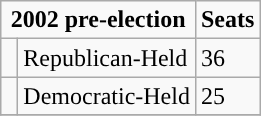<table class="wikitable">
<tr>
<td colspan="2" rowspan="1" align="center" valign="top"><strong>2002 pre-election</strong></td>
<td style="vertical-align:top;"><strong>Seats</strong><br></td>
</tr>
<tr>
<td style="background-color:"> </td>
<td>Republican-Held</td>
<td>36</td>
</tr>
<tr>
<td style="background-color:"> </td>
<td>Democratic-Held</td>
<td>25</td>
</tr>
<tr>
</tr>
</table>
